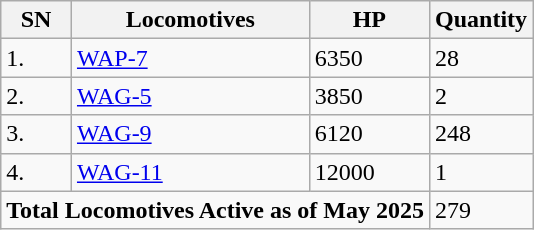<table class="wikitable">
<tr>
<th>SN</th>
<th>Locomotives</th>
<th>HP</th>
<th>Quantity</th>
</tr>
<tr>
<td>1.</td>
<td><a href='#'>WAP-7</a></td>
<td>6350</td>
<td>28</td>
</tr>
<tr>
<td>2.</td>
<td><a href='#'>WAG-5</a></td>
<td>3850</td>
<td>2</td>
</tr>
<tr>
<td>3.</td>
<td><a href='#'>WAG-9</a></td>
<td>6120</td>
<td>248</td>
</tr>
<tr>
<td>4.</td>
<td><a href='#'>WAG-11</a></td>
<td>12000</td>
<td>1</td>
</tr>
<tr>
<td colspan="3"><strong>Total Locomotives Active as of May 2025</strong></td>
<td>279</td>
</tr>
</table>
